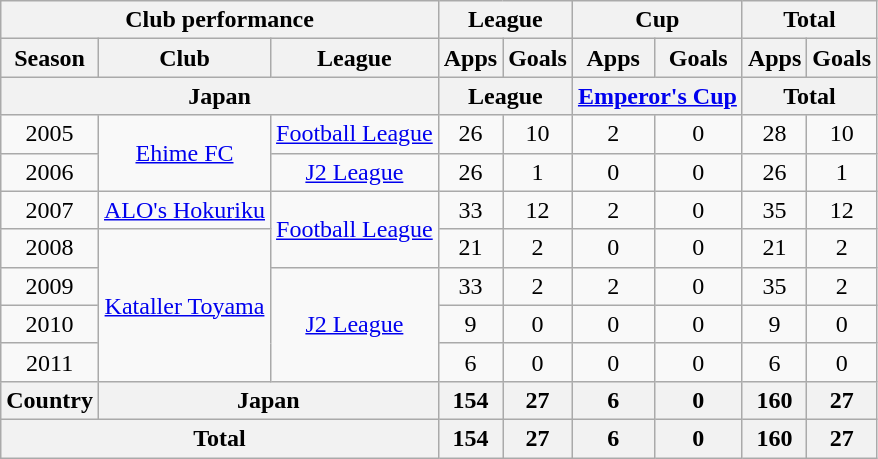<table class="wikitable" style="text-align:center;">
<tr>
<th colspan=3>Club performance</th>
<th colspan=2>League</th>
<th colspan=2>Cup</th>
<th colspan=2>Total</th>
</tr>
<tr>
<th>Season</th>
<th>Club</th>
<th>League</th>
<th>Apps</th>
<th>Goals</th>
<th>Apps</th>
<th>Goals</th>
<th>Apps</th>
<th>Goals</th>
</tr>
<tr>
<th colspan=3>Japan</th>
<th colspan=2>League</th>
<th colspan=2><a href='#'>Emperor's Cup</a></th>
<th colspan=2>Total</th>
</tr>
<tr>
<td>2005</td>
<td rowspan="2"><a href='#'>Ehime FC</a></td>
<td><a href='#'>Football League</a></td>
<td>26</td>
<td>10</td>
<td>2</td>
<td>0</td>
<td>28</td>
<td>10</td>
</tr>
<tr>
<td>2006</td>
<td><a href='#'>J2 League</a></td>
<td>26</td>
<td>1</td>
<td>0</td>
<td>0</td>
<td>26</td>
<td>1</td>
</tr>
<tr>
<td>2007</td>
<td><a href='#'>ALO's Hokuriku</a></td>
<td rowspan="2"><a href='#'>Football League</a></td>
<td>33</td>
<td>12</td>
<td>2</td>
<td>0</td>
<td>35</td>
<td>12</td>
</tr>
<tr>
<td>2008</td>
<td rowspan="4"><a href='#'>Kataller Toyama</a></td>
<td>21</td>
<td>2</td>
<td>0</td>
<td>0</td>
<td>21</td>
<td>2</td>
</tr>
<tr>
<td>2009</td>
<td rowspan="3"><a href='#'>J2 League</a></td>
<td>33</td>
<td>2</td>
<td>2</td>
<td>0</td>
<td>35</td>
<td>2</td>
</tr>
<tr>
<td>2010</td>
<td>9</td>
<td>0</td>
<td>0</td>
<td>0</td>
<td>9</td>
<td>0</td>
</tr>
<tr>
<td>2011</td>
<td>6</td>
<td>0</td>
<td>0</td>
<td>0</td>
<td>6</td>
<td>0</td>
</tr>
<tr>
<th rowspan=1>Country</th>
<th colspan=2>Japan</th>
<th>154</th>
<th>27</th>
<th>6</th>
<th>0</th>
<th>160</th>
<th>27</th>
</tr>
<tr>
<th colspan=3>Total</th>
<th>154</th>
<th>27</th>
<th>6</th>
<th>0</th>
<th>160</th>
<th>27</th>
</tr>
</table>
